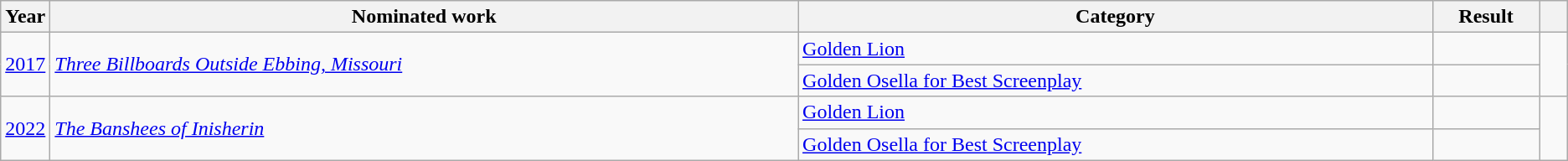<table class="wikitable">
<tr>
<th scope="col" style="width:1em;">Year</th>
<th scope="col" style="width:39em;">Nominated work</th>
<th scope="col" style="width:33em;">Category</th>
<th scope="col" style="width:5em;">Result</th>
<th scope="col" style="width:1em;"></th>
</tr>
<tr>
<td rowspan="2"><a href='#'>2017</a></td>
<td rowspan="2"><em><a href='#'>Three Billboards Outside Ebbing, Missouri</a></em></td>
<td><a href='#'>Golden Lion</a></td>
<td></td>
<td rowspan="2" style="text-align:center;"></td>
</tr>
<tr>
<td><a href='#'>Golden Osella for Best Screenplay</a></td>
<td></td>
</tr>
<tr>
<td rowspan="2"><a href='#'>2022</a></td>
<td rowspan="2"><em><a href='#'>The Banshees of Inisherin</a></em></td>
<td><a href='#'>Golden Lion</a></td>
<td></td>
<td rowspan="2" style="text-align:center;"></td>
</tr>
<tr>
<td><a href='#'>Golden Osella for Best Screenplay</a></td>
<td></td>
</tr>
</table>
